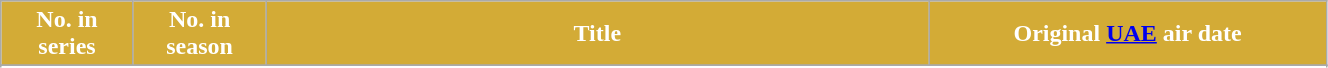<table class="wikitable plainrowheaders" width="70%">
<tr>
<th scope="col" style="background-color: #D3AB36; width: 10%; color: #FFFFFF">No. in series</th>
<th scope="col" style="background-color: #D3AB36; width: 10%; color: #FFFFFF">No. in season</th>
<th scope="col" style="background-color: #D3AB36; width: 50%; color: #FFFFFF">Title</th>
<th scope="col" style="background-color: #D3AB36; width: 30%; color: #FFFFFF">Original <a href='#'>UAE</a> air date</th>
</tr>
<tr>
</tr>
<tr>
</tr>
<tr>
</tr>
<tr>
</tr>
<tr>
</tr>
<tr>
</tr>
<tr>
</tr>
<tr>
</tr>
<tr>
</tr>
<tr>
</tr>
<tr>
</tr>
</table>
